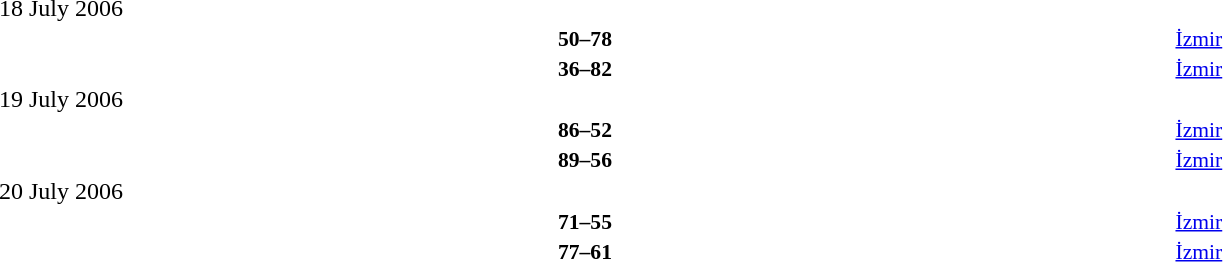<table style="width:100%;" cellspacing="1">
<tr>
<th width=25%></th>
<th width=3%></th>
<th width=6%></th>
<th width=3%></th>
<th width=25%></th>
</tr>
<tr>
<td>18 July 2006</td>
</tr>
<tr style=font-size:90%>
<td align=right><strong></strong></td>
<td></td>
<td align=center><strong>50–78</strong></td>
<td></td>
<td><strong></strong></td>
<td><a href='#'>İzmir</a></td>
</tr>
<tr style=font-size:90%>
<td align=right><strong></strong></td>
<td></td>
<td align=center><strong>36–82</strong></td>
<td></td>
<td><strong></strong></td>
<td><a href='#'>İzmir</a></td>
</tr>
<tr>
<td>19 July 2006</td>
</tr>
<tr style=font-size:90%>
<td align=right><strong></strong></td>
<td></td>
<td align=center><strong>86–52</strong></td>
<td></td>
<td><strong></strong></td>
<td><a href='#'>İzmir</a></td>
</tr>
<tr style=font-size:90%>
<td align=right><strong></strong></td>
<td></td>
<td align=center><strong>89–56</strong></td>
<td></td>
<td><strong></strong></td>
<td><a href='#'>İzmir</a></td>
</tr>
<tr>
<td>20 July 2006</td>
</tr>
<tr style=font-size:90%>
<td align=right><strong></strong></td>
<td></td>
<td align=center><strong>71–55</strong></td>
<td></td>
<td><strong></strong></td>
<td><a href='#'>İzmir</a></td>
</tr>
<tr style=font-size:90%>
<td align=right><strong></strong></td>
<td></td>
<td align=center><strong>77–61</strong></td>
<td></td>
<td><strong></strong></td>
<td><a href='#'>İzmir</a></td>
</tr>
</table>
